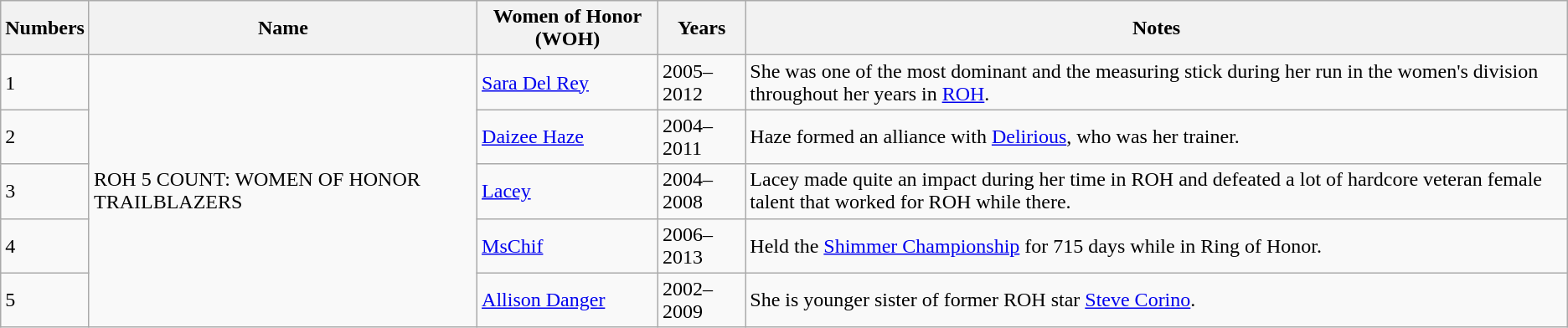<table class="wikitable">
<tr>
<th>Numbers</th>
<th>Name</th>
<th>Women of Honor (WOH)</th>
<th>Years</th>
<th>Notes</th>
</tr>
<tr>
<td>1</td>
<td rowspan="5">ROH 5 COUNT: WOMEN OF HONOR TRAILBLAZERS</td>
<td><a href='#'>Sara Del Rey</a></td>
<td>2005–2012</td>
<td>She was one of the most dominant and the measuring stick during her run in the women's division throughout her years in <a href='#'>ROH</a>.</td>
</tr>
<tr>
<td>2</td>
<td><a href='#'>Daizee Haze</a></td>
<td>2004–2011</td>
<td>Haze formed an alliance with <a href='#'>Delirious</a>, who was her trainer.</td>
</tr>
<tr>
<td>3</td>
<td><a href='#'>Lacey</a></td>
<td>2004–2008</td>
<td>Lacey made quite an impact during her time in ROH and defeated a lot of hardcore veteran female talent that worked for ROH while there.</td>
</tr>
<tr>
<td>4</td>
<td><a href='#'>MsChif</a></td>
<td>2006–2013</td>
<td>Held the <a href='#'>Shimmer Championship</a> for 715 days while in Ring of Honor.</td>
</tr>
<tr>
<td>5</td>
<td><a href='#'>Allison Danger</a></td>
<td>2002–2009</td>
<td>She is younger sister of former ROH star <a href='#'>Steve Corino</a>.</td>
</tr>
</table>
